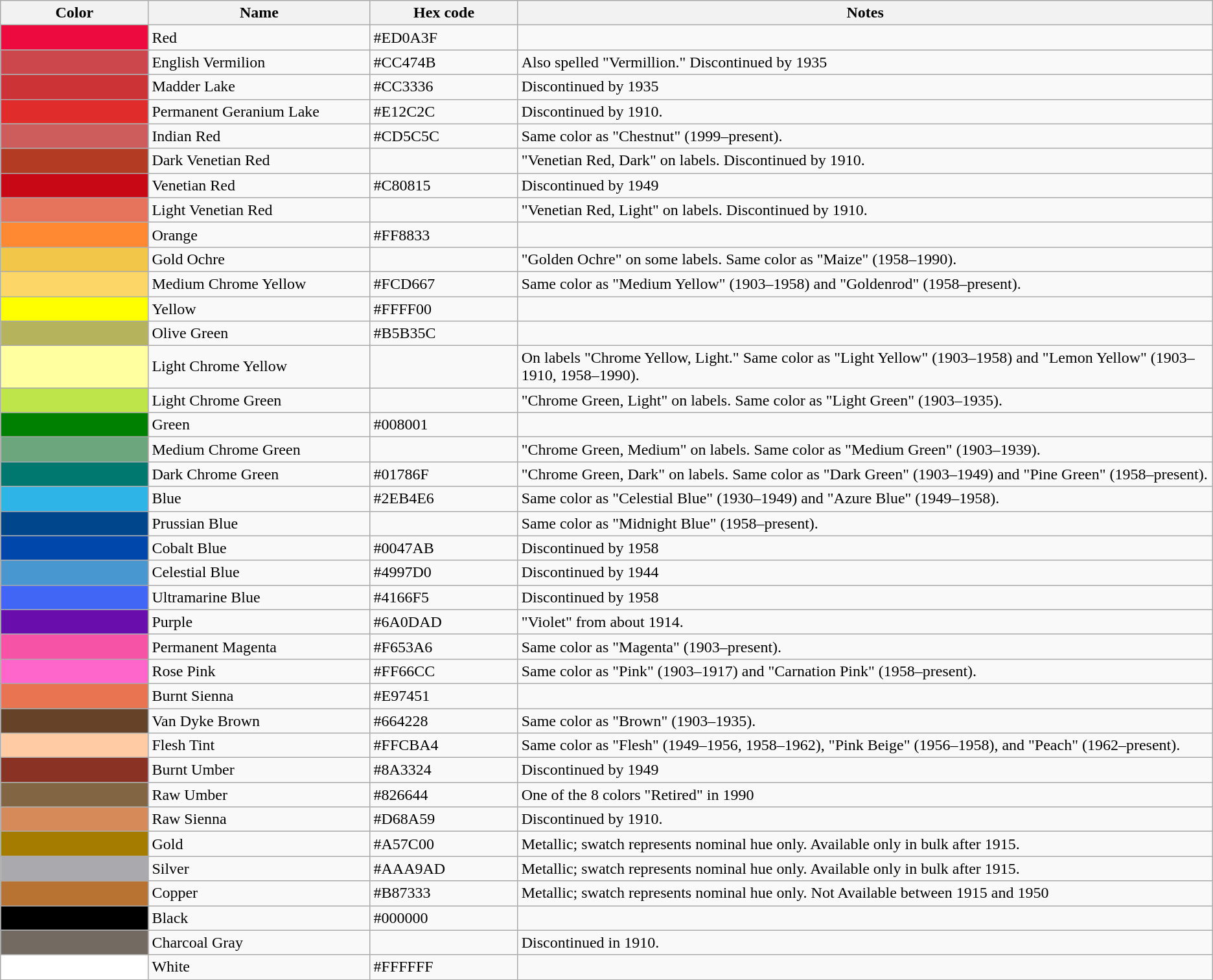<table class="wikitable sortable sticky-header sort-under col3center">
<tr>
<th width=10%>Color</th>
<th width=15%>Name</th>
<th width=10%>Hex code</th>
<th width=47% class=unsortable>Notes</th>
</tr>
<tr>
<td bgcolor=ED0A3F></td>
<td>Red</td>
<td>#ED0A3F</td>
<td></td>
</tr>
<tr>
<td bgcolor=CC474B></td>
<td>English Vermilion</td>
<td>#CC474B</td>
<td>Also spelled "Vermillion." Discontinued by 1935</td>
</tr>
<tr>
<td bgcolor=CC3336></td>
<td>Madder Lake</td>
<td>#CC3336</td>
<td>Discontinued by 1935</td>
</tr>
<tr>
<td bgcolor=E12C2C></td>
<td>Permanent Geranium Lake</td>
<td>#E12C2C</td>
<td>Discontinued by 1910.</td>
</tr>
<tr>
<td bgcolor=CD5C5C></td>
<td>Indian Red</td>
<td>#CD5C5C</td>
<td>Same color as "Chestnut" (1999–present).</td>
</tr>
<tr>
<td bgcolor=B33B24></td>
<td>Dark Venetian Red</td>
<td></td>
<td>"Venetian Red, Dark" on labels.  Discontinued by 1910.</td>
</tr>
<tr>
<td bgcolor=C80815></td>
<td>Venetian Red</td>
<td>#C80815</td>
<td>Discontinued by 1949</td>
</tr>
<tr>
<td bgcolor=E6735C></td>
<td>Light Venetian Red</td>
<td></td>
<td>"Venetian Red, Light" on labels.  Discontinued by 1910.</td>
</tr>
<tr>
<td bgcolor=FF8833></td>
<td>Orange</td>
<td>#FF8833</td>
<td></td>
</tr>
<tr>
<td bgcolor=F2C649></td>
<td>Gold Ochre</td>
<td></td>
<td>"Golden Ochre" on some labels.  Same color as "Maize" (1958–1990).</td>
</tr>
<tr>
<td bgcolor=FCD667></td>
<td>Medium Chrome Yellow</td>
<td>#FCD667</td>
<td>Same color as "Medium Yellow" (1903–1958) and "Goldenrod" (1958–present).</td>
</tr>
<tr>
<td bgcolor=FFFF00></td>
<td>Yellow</td>
<td>#FFFF00</td>
<td></td>
</tr>
<tr>
<td bgcolor=B5B35C></td>
<td>Olive Green</td>
<td>#B5B35C</td>
<td></td>
</tr>
<tr>
<td bgcolor=FFFF9F></td>
<td>Light Chrome Yellow</td>
<td></td>
<td>On labels "Chrome Yellow, Light."  Same color as "Light Yellow" (1903–1958) and "Lemon Yellow" (1903–1910, 1958–1990).</td>
</tr>
<tr>
<td bgcolor=BEE64B></td>
<td>Light Chrome Green</td>
<td></td>
<td>"Chrome Green, Light" on labels.  Same color as "Light Green" (1903–1935).</td>
</tr>
<tr>
<td bgcolor=008001></td>
<td>Green</td>
<td>#008001</td>
<td></td>
</tr>
<tr>
<td bgcolor=6CA67C></td>
<td>Medium Chrome Green</td>
<td></td>
<td>"Chrome Green, Medium" on labels.  Same color as "Medium Green" (1903–1939).</td>
</tr>
<tr>
<td bgcolor=01786F></td>
<td>Dark Chrome Green</td>
<td>#01786F</td>
<td>"Chrome Green, Dark" on labels.  Same color as "Dark Green" (1903–1949) and "Pine Green" (1958–present).</td>
</tr>
<tr>
<td bgcolor=2EB4E6></td>
<td>Blue</td>
<td>#2EB4E6</td>
<td>Same color as "Celestial Blue" (1930–1949) and "Azure Blue" (1949–1958).</td>
</tr>
<tr>
<td bgcolor=00468C></td>
<td>Prussian Blue</td>
<td></td>
<td>Same color as "Midnight Blue" (1958–present).</td>
</tr>
<tr>
<td bgcolor=0047AB></td>
<td>Cobalt Blue</td>
<td>#0047AB</td>
<td>Discontinued by 1958</td>
</tr>
<tr>
<td bgcolor=4997D0></td>
<td>Celestial Blue</td>
<td>#4997D0</td>
<td>Discontinued by 1944</td>
</tr>
<tr>
<td bgcolor=4166F5></td>
<td>Ultramarine Blue</td>
<td>#4166F5</td>
<td>Discontinued by 1958</td>
</tr>
<tr>
<td bgcolor=6A0DAD></td>
<td>Purple</td>
<td>#6A0DAD</td>
<td>"Violet" from about 1914.</td>
</tr>
<tr>
<td bgcolor=F653A6></td>
<td>Permanent Magenta</td>
<td>#F653A6</td>
<td>Same color as "Magenta" (1903–present).</td>
</tr>
<tr>
<td bgcolor=FF66CC></td>
<td>Rose Pink</td>
<td>#FF66CC</td>
<td>Same color as "Pink" (1903–1917) and "Carnation Pink" (1958–present).</td>
</tr>
<tr>
<td bgcolor=E97451></td>
<td>Burnt Sienna</td>
<td>#E97451</td>
<td></td>
</tr>
<tr>
<td bgcolor=664228></td>
<td>Van Dyke Brown</td>
<td>#664228</td>
<td>Same color as "Brown" (1903–1935).</td>
</tr>
<tr>
<td bgcolor=FFCBA4></td>
<td>Flesh Tint</td>
<td>#FFCBA4</td>
<td>Same color as "Flesh" (1949–1956, 1958–1962), "Pink Beige" (1956–1958), and "Peach" (1962–present).</td>
</tr>
<tr>
<td bgcolor=8A3324></td>
<td>Burnt Umber</td>
<td>#8A3324</td>
<td>Discontinued by 1949</td>
</tr>
<tr>
<td bgcolor=826644></td>
<td>Raw Umber</td>
<td>#826644</td>
<td>One of the 8 colors "Retired" in 1990</td>
</tr>
<tr>
<td bgcolor=D68A59></td>
<td>Raw Sienna</td>
<td>#D68A59</td>
<td>Discontinued by 1910.</td>
</tr>
<tr>
<td bgcolor=A57C00></td>
<td>Gold</td>
<td>#A57C00</td>
<td>Metallic; swatch represents nominal hue only.  Available only in bulk after 1915.</td>
</tr>
<tr>
<td bgcolor=AAA9AD></td>
<td>Silver</td>
<td>#AAA9AD</td>
<td>Metallic; swatch represents nominal hue only.  Available only in bulk after 1915.</td>
</tr>
<tr>
<td bgcolor=B87333></td>
<td>Copper</td>
<td>#B87333</td>
<td>Metallic; swatch represents nominal hue only. Not Available between 1915 and 1950</td>
</tr>
<tr>
<td bgcolor=000000></td>
<td>Black</td>
<td>#000000</td>
<td></td>
</tr>
<tr>
<td bgcolor=736A62></td>
<td>Charcoal Gray</td>
<td></td>
<td>Discontinued in 1910.</td>
</tr>
<tr>
<td bgcolor=FFFFFF></td>
<td>White</td>
<td>#FFFFFF</td>
<td></td>
</tr>
</table>
